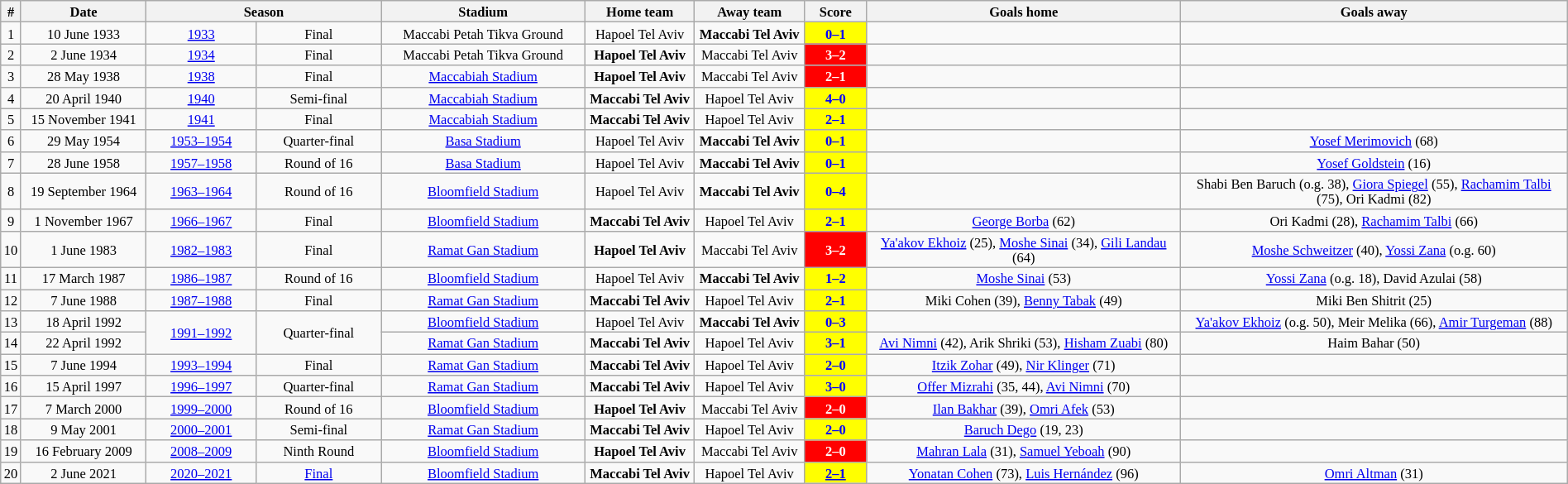<table class="wikitable sortable" style="width:100%; margin:0 left; font-size: 11px">
<tr>
<th width=1%>#</th>
<th class="unsortable" width=8%>Date</th>
<th colspan="2" width=15%>Season</th>
<th width=13%>Stadium</th>
<th width=7%>Home team</th>
<th width=7%>Away team</th>
<th width=4%>Score</th>
<th width=20%>Goals home</th>
<th width=20>Goals away</th>
</tr>
<tr style="text-align:center;">
<td>1</td>
<td>10 June 1933</td>
<td><a href='#'>1933</a></td>
<td>Final</td>
<td>Maccabi Petah Tikva Ground</td>
<td>Hapoel Tel Aviv</td>
<td><strong>Maccabi Tel Aviv</strong></td>
<td style="color:blue; background:yellow"><strong>0–1</strong></td>
<td></td>
<td></td>
</tr>
<tr style="text-align:center;">
<td>2</td>
<td>2 June 1934</td>
<td><a href='#'>1934</a></td>
<td>Final</td>
<td>Maccabi Petah Tikva Ground</td>
<td><strong>Hapoel Tel Aviv</strong></td>
<td>Maccabi Tel Aviv</td>
<td style="color:white; background:red"><strong>3–2</strong></td>
<td></td>
<td></td>
</tr>
<tr style="text-align:center;">
<td>3</td>
<td>28 May 1938</td>
<td><a href='#'>1938</a></td>
<td>Final</td>
<td><a href='#'>Maccabiah Stadium</a></td>
<td><strong>Hapoel Tel Aviv</strong></td>
<td>Maccabi Tel Aviv</td>
<td style="color:white; background:red"><strong>2–1</strong></td>
<td></td>
<td></td>
</tr>
<tr style="text-align:center;">
<td>4</td>
<td>20 April 1940</td>
<td><a href='#'>1940</a></td>
<td>Semi-final</td>
<td><a href='#'>Maccabiah Stadium</a></td>
<td><strong>Maccabi Tel Aviv</strong></td>
<td>Hapoel Tel Aviv</td>
<td style="color:blue; background:yellow"><strong>4–0</strong></td>
<td></td>
<td></td>
</tr>
<tr style="text-align:center;">
<td>5</td>
<td>15 November 1941</td>
<td><a href='#'>1941</a></td>
<td>Final</td>
<td><a href='#'>Maccabiah Stadium</a></td>
<td><strong>Maccabi Tel Aviv</strong></td>
<td>Hapoel Tel Aviv</td>
<td style="color:blue; background:yellow"><strong>2–1</strong></td>
<td></td>
<td></td>
</tr>
<tr style="text-align:center;">
<td>6</td>
<td>29 May 1954</td>
<td><a href='#'>1953–1954</a></td>
<td>Quarter-final</td>
<td><a href='#'>Basa Stadium</a></td>
<td>Hapoel Tel Aviv</td>
<td><strong>Maccabi Tel Aviv</strong></td>
<td style="color:blue; background:yellow"><strong>0–1</strong></td>
<td></td>
<td><a href='#'>Yosef Merimovich</a> (68)</td>
</tr>
<tr style="text-align:center;">
<td>7</td>
<td>28 June 1958</td>
<td><a href='#'>1957–1958</a></td>
<td>Round of 16</td>
<td><a href='#'>Basa Stadium</a></td>
<td>Hapoel Tel Aviv</td>
<td><strong>Maccabi Tel Aviv</strong></td>
<td style="color:blue; background:yellow"><strong>0–1</strong></td>
<td></td>
<td><a href='#'>Yosef Goldstein</a> (16)</td>
</tr>
<tr style="text-align:center;">
<td>8</td>
<td>19 September 1964</td>
<td><a href='#'>1963–1964</a></td>
<td>Round of 16</td>
<td><a href='#'>Bloomfield Stadium</a></td>
<td>Hapoel Tel Aviv</td>
<td><strong>Maccabi Tel Aviv</strong></td>
<td style="color:blue; background:yellow"><strong>0–4</strong></td>
<td></td>
<td>Shabi Ben Baruch (o.g. 38), <a href='#'>Giora Spiegel</a> (55), <a href='#'>Rachamim Talbi</a> (75), Ori Kadmi (82)</td>
</tr>
<tr style="text-align:center;">
<td>9</td>
<td>1 November 1967</td>
<td><a href='#'>1966–1967</a></td>
<td>Final</td>
<td><a href='#'>Bloomfield Stadium</a></td>
<td><strong>Maccabi Tel Aviv</strong></td>
<td>Hapoel Tel Aviv</td>
<td style="color:blue; background:yellow"><strong>2–1</strong></td>
<td><a href='#'>George Borba</a> (62)</td>
<td>Ori Kadmi (28), <a href='#'>Rachamim Talbi</a> (66)</td>
</tr>
<tr style="text-align:center;">
<td>10</td>
<td>1 June 1983</td>
<td><a href='#'>1982–1983</a></td>
<td>Final</td>
<td><a href='#'>Ramat Gan Stadium</a></td>
<td><strong>Hapoel Tel Aviv</strong></td>
<td>Maccabi Tel Aviv</td>
<td style="color:white; background:red"><strong>3–2</strong></td>
<td><a href='#'>Ya'akov Ekhoiz</a> (25), <a href='#'>Moshe Sinai</a> (34), <a href='#'>Gili Landau</a> (64)</td>
<td><a href='#'>Moshe Schweitzer</a> (40), <a href='#'>Yossi Zana</a> (o.g. 60)</td>
</tr>
<tr style="text-align:center;">
<td>11</td>
<td>17 March 1987</td>
<td><a href='#'>1986–1987</a></td>
<td>Round of 16</td>
<td><a href='#'>Bloomfield Stadium</a></td>
<td>Hapoel Tel Aviv</td>
<td><strong>Maccabi Tel Aviv</strong></td>
<td style="color:blue; background:yellow"><strong>1–2</strong></td>
<td><a href='#'>Moshe Sinai</a> (53)</td>
<td><a href='#'>Yossi Zana</a> (o.g. 18), David Azulai (58)</td>
</tr>
<tr style="text-align:center;">
<td>12</td>
<td>7 June 1988</td>
<td><a href='#'>1987–1988</a></td>
<td>Final</td>
<td><a href='#'>Ramat Gan Stadium</a></td>
<td><strong>Maccabi Tel Aviv</strong></td>
<td>Hapoel Tel Aviv</td>
<td style="color:blue; background:yellow"><strong>2–1</strong></td>
<td>Miki Cohen (39), <a href='#'>Benny Tabak</a> (49)</td>
<td>Miki Ben Shitrit (25)</td>
</tr>
<tr style="text-align:center;">
<td>13</td>
<td>18 April 1992</td>
<td rowspan="2"><a href='#'>1991–1992</a></td>
<td rowspan="2">Quarter-final</td>
<td><a href='#'>Bloomfield Stadium</a></td>
<td>Hapoel Tel Aviv</td>
<td><strong>Maccabi Tel Aviv</strong></td>
<td style="color:blue; background:yellow"><strong>0–3</strong></td>
<td></td>
<td><a href='#'>Ya'akov Ekhoiz</a> (o.g. 50), Meir Melika (66), <a href='#'>Amir Turgeman</a> (88)</td>
</tr>
<tr style="text-align:center;">
<td>14</td>
<td>22 April 1992</td>
<td><a href='#'>Ramat Gan Stadium</a></td>
<td><strong>Maccabi Tel Aviv</strong></td>
<td>Hapoel Tel Aviv</td>
<td style="color:blue; background:yellow"><strong>3–1</strong></td>
<td><a href='#'>Avi Nimni</a> (42), Arik Shriki (53), <a href='#'>Hisham Zuabi</a> (80)</td>
<td>Haim Bahar (50)</td>
</tr>
<tr style="text-align:center;">
<td>15</td>
<td>7 June 1994</td>
<td><a href='#'>1993–1994</a></td>
<td>Final</td>
<td><a href='#'>Ramat Gan Stadium</a></td>
<td><strong>Maccabi Tel Aviv</strong></td>
<td>Hapoel Tel Aviv</td>
<td style="color:blue; background:yellow"><strong>2–0</strong></td>
<td><a href='#'>Itzik Zohar</a> (49), <a href='#'>Nir Klinger</a> (71)</td>
<td></td>
</tr>
<tr style="text-align:center;">
<td>16</td>
<td>15 April 1997</td>
<td><a href='#'>1996–1997</a></td>
<td>Quarter-final</td>
<td><a href='#'>Ramat Gan Stadium</a></td>
<td><strong>Maccabi Tel Aviv</strong></td>
<td>Hapoel Tel Aviv</td>
<td style="color:blue; background:yellow"><strong>3–0</strong></td>
<td><a href='#'>Offer Mizrahi</a> (35, 44), <a href='#'>Avi Nimni</a> (70)</td>
<td></td>
</tr>
<tr style="text-align:center;">
<td>17</td>
<td>7 March 2000</td>
<td><a href='#'>1999–2000</a></td>
<td>Round of 16</td>
<td><a href='#'>Bloomfield Stadium</a></td>
<td><strong>Hapoel Tel Aviv</strong></td>
<td>Maccabi Tel Aviv</td>
<td style="color:white; background:red"><strong>2–0</strong></td>
<td><a href='#'>Ilan Bakhar</a> (39), <a href='#'>Omri Afek</a> (53)</td>
<td></td>
</tr>
<tr style="text-align:center;">
<td>18</td>
<td>9 May 2001</td>
<td><a href='#'>2000–2001</a></td>
<td>Semi-final</td>
<td><a href='#'>Ramat Gan Stadium</a></td>
<td><strong>Maccabi Tel Aviv</strong></td>
<td>Hapoel Tel Aviv</td>
<td style="color:blue; background:yellow"><strong>2–0</strong></td>
<td><a href='#'>Baruch Dego</a> (19, 23)</td>
<td></td>
</tr>
<tr style="text-align:center;">
<td>19</td>
<td>16 February 2009</td>
<td><a href='#'>2008–2009</a></td>
<td>Ninth Round</td>
<td><a href='#'>Bloomfield Stadium</a></td>
<td><strong>Hapoel Tel Aviv</strong></td>
<td>Maccabi Tel Aviv</td>
<td style="color:white; background:red"><strong>2–0</strong></td>
<td><a href='#'>Mahran Lala</a> (31), <a href='#'>Samuel Yeboah</a> (90)</td>
<td></td>
</tr>
<tr style="text-align:center;">
<td>20</td>
<td>2 June 2021</td>
<td><a href='#'>2020–2021</a></td>
<td><a href='#'>Final</a></td>
<td><a href='#'>Bloomfield Stadium</a></td>
<td><strong>Maccabi Tel Aviv</strong></td>
<td>Hapoel Tel Aviv</td>
<td style="color:blue; background:yellow"><strong><a href='#'>2–1</a></strong></td>
<td><a href='#'>Yonatan Cohen</a> (73), <a href='#'>Luis Hernández</a> (96)</td>
<td><a href='#'>Omri Altman</a> (31)</td>
</tr>
</table>
